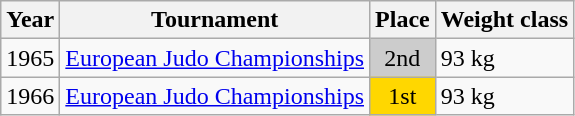<table class=wikitable>
<tr>
<th>Year</th>
<th>Tournament</th>
<th>Place</th>
<th>Weight class</th>
</tr>
<tr>
<td>1965</td>
<td><a href='#'>European Judo Championships</a></td>
<td bgcolor="CCCCCC" align="center">2nd</td>
<td>93 kg</td>
</tr>
<tr>
<td>1966</td>
<td><a href='#'>European Judo Championships</a></td>
<td bgcolor="FFD700" align="center">1st</td>
<td>93 kg</td>
</tr>
</table>
